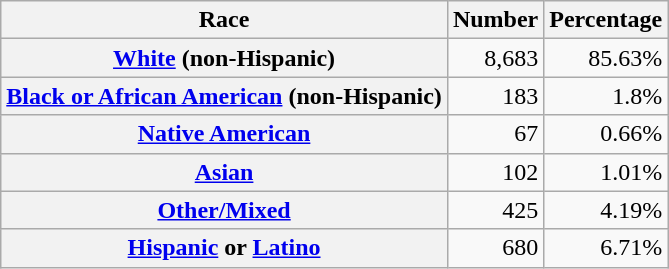<table class="wikitable" style="text-align:right">
<tr>
<th scope="col">Race</th>
<th scope="col">Number</th>
<th scope="col">Percentage</th>
</tr>
<tr>
<th scope="row"><a href='#'>White</a> (non-Hispanic)</th>
<td>8,683</td>
<td>85.63%</td>
</tr>
<tr>
<th scope="row"><a href='#'>Black or African American</a> (non-Hispanic)</th>
<td>183</td>
<td>1.8%</td>
</tr>
<tr>
<th scope="row"><a href='#'>Native American</a></th>
<td>67</td>
<td>0.66%</td>
</tr>
<tr>
<th scope="row"><a href='#'>Asian</a></th>
<td>102</td>
<td>1.01%</td>
</tr>
<tr>
<th scope="row"><a href='#'>Other/Mixed</a></th>
<td>425</td>
<td>4.19%</td>
</tr>
<tr>
<th scope="row"><a href='#'>Hispanic</a> or <a href='#'>Latino</a></th>
<td>680</td>
<td>6.71%</td>
</tr>
</table>
